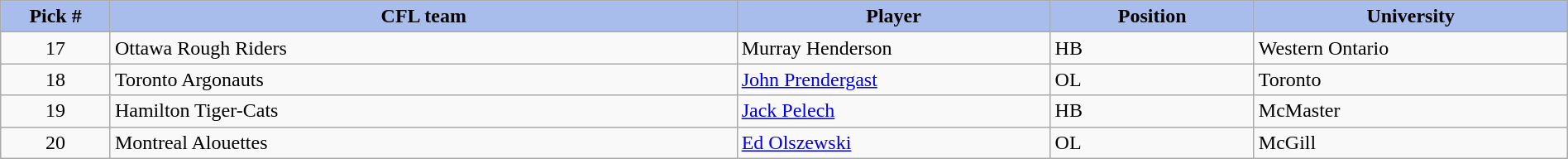<table class="wikitable" style="width: 100%">
<tr>
<th style="background:#A8BDEC;" width=7%>Pick #</th>
<th width=40% style="background:#A8BDEC;">CFL team</th>
<th width=20% style="background:#A8BDEC;">Player</th>
<th width=13% style="background:#A8BDEC;">Position</th>
<th width=20% style="background:#A8BDEC;">University</th>
</tr>
<tr>
<td align=center>17</td>
<td>Ottawa Rough Riders</td>
<td>Murray Henderson</td>
<td>HB</td>
<td>Western Ontario</td>
</tr>
<tr>
<td align=center>18</td>
<td>Toronto Argonauts</td>
<td><a href='#'>John Prendergast</a></td>
<td>OL</td>
<td>Toronto</td>
</tr>
<tr>
<td align=center>19</td>
<td>Hamilton Tiger-Cats</td>
<td><a href='#'>Jack Pelech</a></td>
<td>HB</td>
<td>McMaster</td>
</tr>
<tr>
<td align=center>20</td>
<td>Montreal Alouettes</td>
<td><a href='#'>Ed Olszewski</a></td>
<td>OL</td>
<td>McGill</td>
</tr>
</table>
